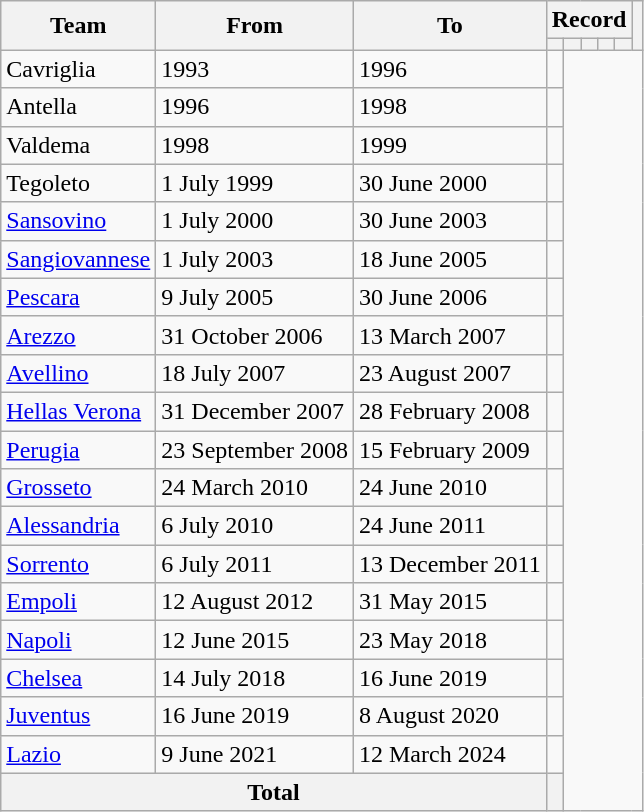<table class=wikitable style=text-align:center>
<tr>
<th rowspan=2>Team</th>
<th rowspan=2>From</th>
<th rowspan=2>To</th>
<th colspan=5>Record</th>
<th rowspan=2></th>
</tr>
<tr>
<th></th>
<th></th>
<th></th>
<th></th>
<th></th>
</tr>
<tr>
<td align="left">Cavriglia</td>
<td align="left">1993</td>
<td align="left">1996<br></td>
<td></td>
</tr>
<tr>
<td align="left">Antella</td>
<td align="left">1996</td>
<td align="left">1998<br></td>
<td></td>
</tr>
<tr>
<td align="left">Valdema</td>
<td align="left">1998</td>
<td align="left">1999<br></td>
<td></td>
</tr>
<tr>
<td align="left">Tegoleto</td>
<td align="left">1 July 1999</td>
<td align="left">30 June 2000<br></td>
<td></td>
</tr>
<tr>
<td align="left"><a href='#'>Sansovino</a></td>
<td align="left">1 July 2000</td>
<td align="left">30 June 2003<br></td>
<td></td>
</tr>
<tr>
<td align="left"><a href='#'>Sangiovannese</a></td>
<td align="left">1 July 2003</td>
<td align="left">18 June 2005<br></td>
<td></td>
</tr>
<tr>
<td align="left"><a href='#'>Pescara</a></td>
<td align="left">9 July 2005</td>
<td align="left">30 June 2006<br></td>
<td></td>
</tr>
<tr>
<td align="left"><a href='#'>Arezzo</a></td>
<td align="left">31 October 2006</td>
<td align="left">13 March 2007<br></td>
<td></td>
</tr>
<tr>
<td align="left"><a href='#'>Avellino</a></td>
<td align="left">18 July 2007</td>
<td align="left">23 August 2007<br></td>
<td></td>
</tr>
<tr>
<td align="left"><a href='#'>Hellas Verona</a></td>
<td align="left">31 December 2007</td>
<td align="left">28 February 2008<br></td>
<td></td>
</tr>
<tr>
<td align="left"><a href='#'>Perugia</a></td>
<td align="left">23 September 2008</td>
<td align="left">15 February 2009<br></td>
<td></td>
</tr>
<tr>
<td align="left"><a href='#'>Grosseto</a></td>
<td align="left">24 March 2010</td>
<td align="left">24 June 2010<br></td>
<td></td>
</tr>
<tr>
<td align="left"><a href='#'>Alessandria</a></td>
<td align="left">6 July 2010</td>
<td align="left">24 June 2011<br></td>
<td></td>
</tr>
<tr>
<td align="left"><a href='#'>Sorrento</a></td>
<td align="left">6 July 2011</td>
<td align="left">13 December 2011<br></td>
<td></td>
</tr>
<tr>
<td align="left"><a href='#'>Empoli</a></td>
<td align="left">12 August 2012</td>
<td align="left">31 May 2015<br></td>
<td></td>
</tr>
<tr>
<td align="left"><a href='#'>Napoli</a></td>
<td align="left">12 June 2015</td>
<td align="left">23 May 2018<br></td>
<td></td>
</tr>
<tr>
<td align="left"><a href='#'>Chelsea</a></td>
<td align="left">14 July 2018</td>
<td align="left">16 June 2019<br></td>
<td></td>
</tr>
<tr>
<td align="left"><a href='#'>Juventus</a></td>
<td align="left">16 June 2019</td>
<td align="left">8 August 2020<br></td>
<td></td>
</tr>
<tr>
<td align="left"><a href='#'>Lazio</a></td>
<td align="left">9 June 2021</td>
<td align="left">12 March 2024<br></td>
<td></td>
</tr>
<tr>
<th colspan=3>Total<br></th>
<th></th>
</tr>
</table>
